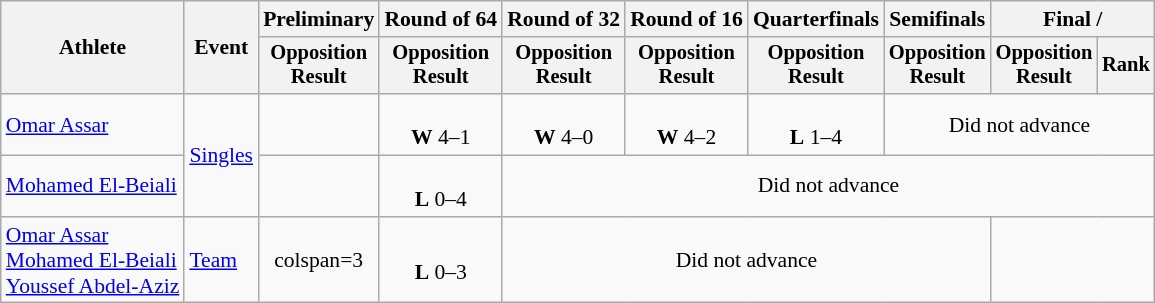<table class=wikitable style=font-size:90%;text-align:center>
<tr>
<th rowspan=2>Athlete</th>
<th rowspan=2>Event</th>
<th>Preliminary</th>
<th>Round of 64</th>
<th>Round of 32</th>
<th>Round of 16</th>
<th>Quarterfinals</th>
<th>Semifinals</th>
<th colspan=2>Final / </th>
</tr>
<tr style=font-size:95%>
<th>Opposition<br>Result</th>
<th>Opposition<br>Result</th>
<th>Opposition<br>Result</th>
<th>Opposition<br>Result</th>
<th>Opposition<br>Result</th>
<th>Opposition<br>Result</th>
<th>Opposition<br>Result</th>
<th>Rank</th>
</tr>
<tr>
<td align=left><a href='#'>Omar Assar</a></td>
<td align=left rowspan=2><a href='#'>Singles</a></td>
<td></td>
<td><br> <strong>W</strong> 4–1</td>
<td><br> <strong>W</strong> 4–0</td>
<td><br> <strong>W</strong> 4–2</td>
<td><br> <strong>L</strong> 1–4</td>
<td colspan="3">Did not advance</td>
</tr>
<tr align=center>
<td align=left><a href='#'>Mohamed El-Beiali</a></td>
<td></td>
<td><br> <strong>L</strong> 0–4</td>
<td colspan="6">Did not advance</td>
</tr>
<tr>
<td align=left><a href='#'>Omar Assar</a><br><a href='#'>Mohamed El-Beiali</a><br><a href='#'>Youssef Abdel-Aziz</a></td>
<td align=left><a href='#'>Team</a></td>
<td>colspan=3 </td>
<td><br> <strong>L</strong> 0–3</td>
<td colspan="4">Did not advance</td>
</tr>
</table>
